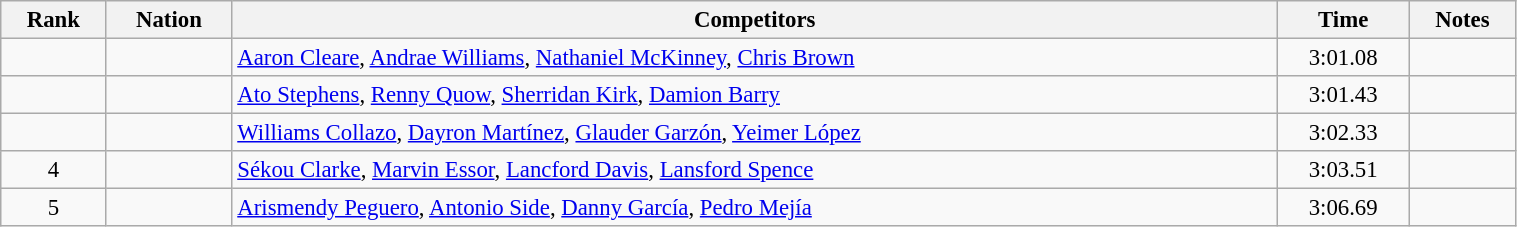<table class="wikitable sortable" width=80% style="text-align:center; font-size:95%">
<tr>
<th>Rank</th>
<th>Nation</th>
<th>Competitors</th>
<th>Time</th>
<th>Notes</th>
</tr>
<tr>
<td></td>
<td align=left></td>
<td align=left><a href='#'>Aaron Cleare</a>, <a href='#'>Andrae Williams</a>, <a href='#'>Nathaniel McKinney</a>, <a href='#'>Chris Brown</a></td>
<td>3:01.08</td>
<td></td>
</tr>
<tr>
<td></td>
<td align=left></td>
<td align=left><a href='#'>Ato Stephens</a>, <a href='#'>Renny Quow</a>, <a href='#'>Sherridan Kirk</a>, <a href='#'>Damion Barry</a></td>
<td>3:01.43</td>
<td></td>
</tr>
<tr>
<td></td>
<td align=left></td>
<td align=left><a href='#'>Williams Collazo</a>, <a href='#'>Dayron Martínez</a>, <a href='#'>Glauder Garzón</a>, <a href='#'>Yeimer López</a></td>
<td>3:02.33</td>
<td></td>
</tr>
<tr>
<td>4</td>
<td align=left></td>
<td align=left><a href='#'>Sékou Clarke</a>, <a href='#'>Marvin Essor</a>, <a href='#'>Lancford Davis</a>, <a href='#'>Lansford Spence</a></td>
<td>3:03.51</td>
<td></td>
</tr>
<tr>
<td>5</td>
<td align=left></td>
<td align=left><a href='#'>Arismendy Peguero</a>, <a href='#'>Antonio Side</a>, <a href='#'>Danny García</a>, <a href='#'>Pedro Mejía</a></td>
<td>3:06.69</td>
<td></td>
</tr>
</table>
